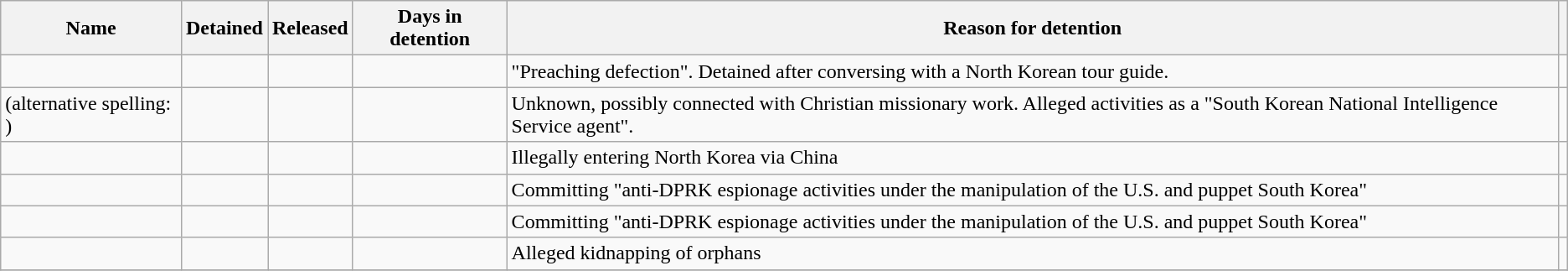<table class="wikitable sortable">
<tr>
<th>Name</th>
<th>Detained</th>
<th>Released</th>
<th>Days in detention</th>
<th>Reason for detention</th>
<th class="unsortable"></th>
</tr>
<tr>
<td></td>
<td></td>
<td></td>
<td></td>
<td>"Preaching defection". Detained after conversing with a North Korean tour guide.</td>
<td></td>
</tr>
<tr>
<td> (alternative spelling: )</td>
<td></td>
<td></td>
<td></td>
<td>Unknown, possibly connected with Christian missionary work. Alleged activities as a "South Korean National Intelligence Service agent".</td>
<td align="center"></td>
</tr>
<tr>
<td></td>
<td></td>
<td></td>
<td {{round></td>
<td>Illegally entering North Korea via China</td>
<td align="center"></td>
</tr>
<tr>
<td></td>
<td></td>
<td></td>
<td></td>
<td>Committing "anti-DPRK espionage activities under the manipulation of the U.S. and puppet South Korea"</td>
<td align="center"></td>
</tr>
<tr>
<td></td>
<td></td>
<td></td>
<td></td>
<td>Committing "anti-DPRK espionage activities under the manipulation of the U.S. and puppet South Korea"</td>
<td align="center"></td>
</tr>
<tr>
<td></td>
<td></td>
<td></td>
<td></td>
<td>Alleged kidnapping of orphans</td>
<td align="center"></td>
</tr>
<tr>
</tr>
</table>
